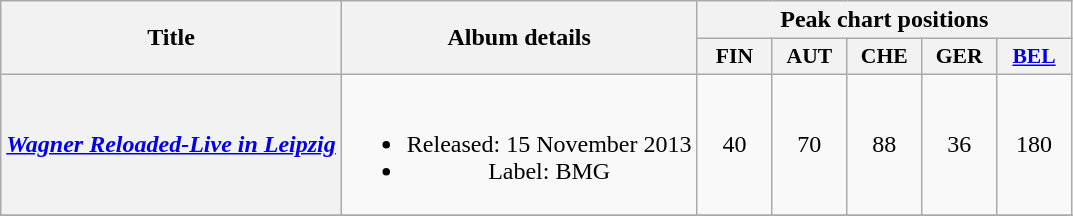<table class="wikitable plainrowheaders" style="text-align:center;">
<tr>
<th scope="col" rowspan="2">Title</th>
<th scope="col" rowspan="2">Album details</th>
<th scope="col" colspan="5">Peak chart positions</th>
</tr>
<tr>
<th scope="col" style="width:3em;font-size:90%;">FIN<br></th>
<th scope="col" style="width:3em;font-size:90%;">AUT<br></th>
<th scope="col" style="width:3em;font-size:90%;">CHE<br></th>
<th scope="col" style="width:3em;font-size:90%;">GER<br></th>
<th scope="col" style="width:3em;font-size:90%;"><a href='#'>BEL</a><br></th>
</tr>
<tr>
<th scope="row"><em><a href='#'>Wagner Reloaded-Live in Leipzig</a></em></th>
<td><br><ul><li>Released: 15 November 2013</li><li>Label: BMG</li></ul></td>
<td>40</td>
<td>70</td>
<td>88</td>
<td>36</td>
<td>180</td>
</tr>
<tr>
</tr>
</table>
